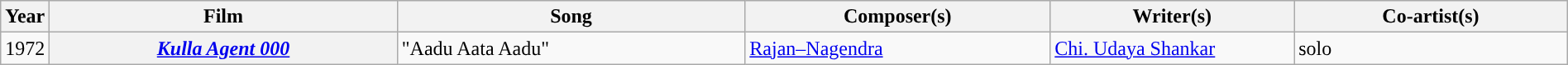<table class="wikitable plainrowheaders" width="100%" textcolor:#000;">
<tr style="background:#b0e0e66;">
<th><strong>Year</strong></th>
<th scope="col" width=23%><strong>Film</strong></th>
<th scope="col" width=23%><strong>Song</strong></th>
<th scope="col" width=20%><strong>Composer(s)</strong></th>
<th scope="col" width=16%><strong>Writer(s)</strong></th>
<th scope="col" width=18%><strong>Co-artist(s)</strong></th>
</tr>
<tr>
<td>1972</td>
<th><em><a href='#'>Kulla Agent 000</a></em></th>
<td>"Aadu Aata Aadu"</td>
<td><a href='#'>Rajan–Nagendra</a></td>
<td><a href='#'>Chi. Udaya Shankar</a></td>
<td>solo</td>
</tr>
</table>
